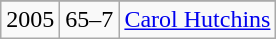<table class="wikitable">
<tr>
</tr>
<tr>
<td>2005</td>
<td>65–7</td>
<td><a href='#'>Carol Hutchins</a></td>
</tr>
</table>
